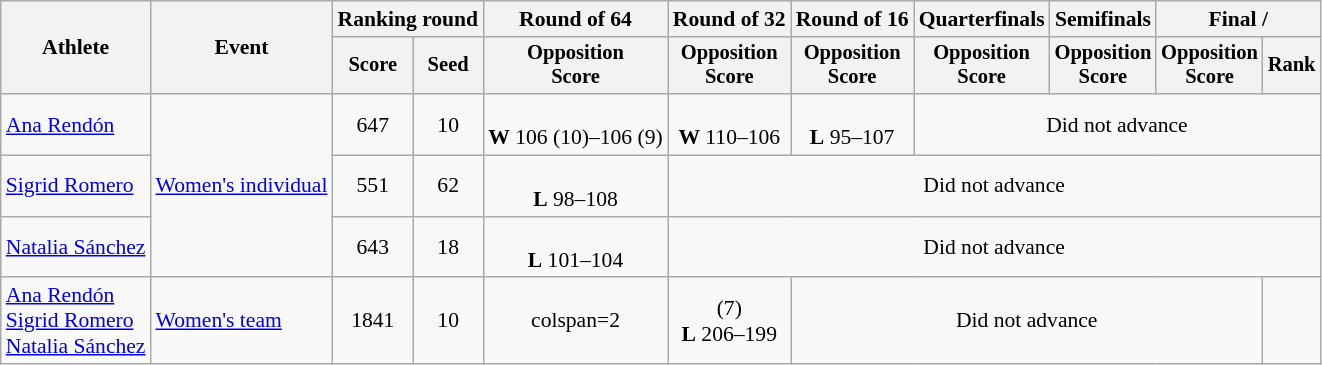<table class="wikitable" style="font-size:90%">
<tr>
<th rowspan="2">Athlete</th>
<th rowspan="2">Event</th>
<th colspan="2">Ranking round</th>
<th>Round of 64</th>
<th>Round of 32</th>
<th>Round of 16</th>
<th>Quarterfinals</th>
<th>Semifinals</th>
<th colspan="2">Final / </th>
</tr>
<tr style="font-size:95%">
<th>Score</th>
<th>Seed</th>
<th>Opposition<br>Score</th>
<th>Opposition<br>Score</th>
<th>Opposition<br>Score</th>
<th>Opposition<br>Score</th>
<th>Opposition<br>Score</th>
<th>Opposition<br>Score</th>
<th>Rank</th>
</tr>
<tr align=center>
<td align=left><a href='#'>Ana Rendón</a></td>
<td align=left rowspan=3><a href='#'>Women's individual</a></td>
<td>647</td>
<td>10</td>
<td><br><strong>W</strong> 106 (10)–106 (9)</td>
<td><br><strong>W</strong> 110–106</td>
<td><br><strong>L</strong> 95–107</td>
<td colspan=4>Did not advance</td>
</tr>
<tr align=center>
<td align=left><a href='#'>Sigrid Romero</a></td>
<td>551</td>
<td>62</td>
<td><br><strong>L</strong> 98–108</td>
<td colspan=6>Did not advance</td>
</tr>
<tr align=center>
<td align=left><a href='#'>Natalia Sánchez</a></td>
<td>643</td>
<td>18</td>
<td><br><strong>L</strong> 101–104</td>
<td colspan=6>Did not advance</td>
</tr>
<tr align=center>
<td align=left><a href='#'>Ana Rendón</a><br><a href='#'>Sigrid Romero</a><br><a href='#'>Natalia Sánchez</a></td>
<td align=left><a href='#'>Women's team</a></td>
<td>1841</td>
<td>10</td>
<td>colspan=2 </td>
<td> (7)<br><strong>L</strong> 206–199</td>
<td colspan=4>Did not advance</td>
</tr>
</table>
